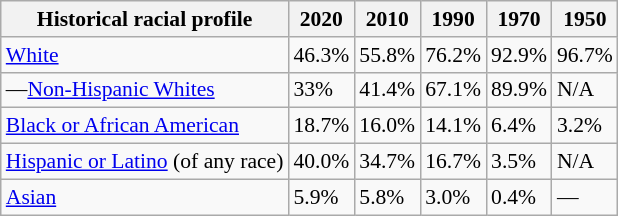<table class="wikitable sortable mw-collapsed collapsible" style="font-size: 90%;">
<tr>
<th>Historical racial profile</th>
<th>2020</th>
<th>2010</th>
<th>1990</th>
<th>1970</th>
<th>1950</th>
</tr>
<tr>
<td><a href='#'>White</a></td>
<td>46.3%</td>
<td>55.8%</td>
<td>76.2%</td>
<td>92.9%</td>
<td>96.7%</td>
</tr>
<tr>
<td>—<a href='#'>Non-Hispanic Whites</a></td>
<td>33%</td>
<td>41.4%</td>
<td>67.1%</td>
<td>89.9%</td>
<td>N/A</td>
</tr>
<tr>
<td><a href='#'>Black or African American</a></td>
<td>18.7%</td>
<td>16.0%</td>
<td>14.1%</td>
<td>6.4%</td>
<td>3.2%</td>
</tr>
<tr>
<td><a href='#'>Hispanic or Latino</a> (of any race)</td>
<td>40.0%</td>
<td>34.7%</td>
<td>16.7%</td>
<td>3.5%</td>
<td>N/A</td>
</tr>
<tr>
<td><a href='#'>Asian</a></td>
<td>5.9%</td>
<td>5.8%</td>
<td>3.0%</td>
<td>0.4%</td>
<td>—</td>
</tr>
</table>
